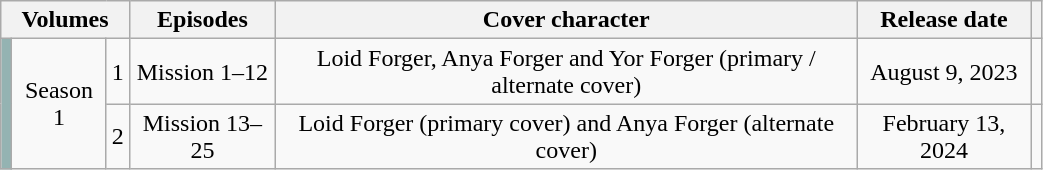<table class="wikitable" style="text-align: center; width: 55%;">
<tr>
<th colspan="3">Volumes</th>
<th>Episodes</th>
<th>Cover character</th>
<th>Release date</th>
<th></th>
</tr>
<tr>
<td rowspan="2" width="1%" style="background: #94B3B2;"></td>
<td rowspan="2">Season 1</td>
<td>1</td>
<td>Mission 1–12</td>
<td>Loid Forger, Anya Forger and Yor Forger (primary / alternate cover)</td>
<td>August 9, 2023</td>
<td></td>
</tr>
<tr>
<td>2</td>
<td>Mission 13–25</td>
<td>Loid Forger (primary cover) and Anya Forger (alternate cover)</td>
<td>February 13, 2024</td>
<td></td>
</tr>
</table>
